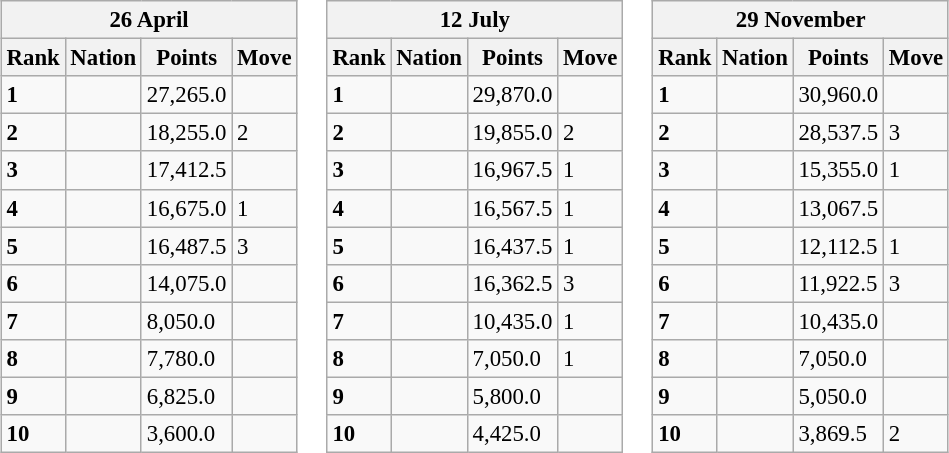<table>
<tr valign=top>
<td><br><table class="wikitable" style="font-size:95%;">
<tr>
<th colspan="4">26 April</th>
</tr>
<tr>
<th>Rank</th>
<th>Nation</th>
<th>Points</th>
<th>Move</th>
</tr>
<tr>
<td><strong>1</strong></td>
<td></td>
<td>27,265.0</td>
<td></td>
</tr>
<tr>
<td><strong>2</strong></td>
<td></td>
<td>18,255.0</td>
<td> 2</td>
</tr>
<tr>
<td><strong>3</strong></td>
<td></td>
<td>17,412.5</td>
<td></td>
</tr>
<tr>
<td><strong>4</strong></td>
<td></td>
<td>16,675.0</td>
<td> 1</td>
</tr>
<tr>
<td><strong>5</strong></td>
<td></td>
<td>16,487.5</td>
<td> 3</td>
</tr>
<tr>
<td><strong>6</strong></td>
<td></td>
<td>14,075.0</td>
<td></td>
</tr>
<tr>
<td><strong>7</strong></td>
<td></td>
<td>8,050.0</td>
<td></td>
</tr>
<tr>
<td><strong>8</strong></td>
<td></td>
<td>7,780.0</td>
<td></td>
</tr>
<tr>
<td><strong>9</strong></td>
<td></td>
<td>6,825.0</td>
<td></td>
</tr>
<tr>
<td><strong>10</strong></td>
<td></td>
<td>3,600.0</td>
<td></td>
</tr>
</table>
</td>
<td><br><table class="wikitable" style="font-size:95%;">
<tr>
<th colspan="4">12 July</th>
</tr>
<tr>
<th>Rank</th>
<th>Nation</th>
<th>Points</th>
<th>Move</th>
</tr>
<tr>
<td><strong>1</strong></td>
<td></td>
<td>29,870.0</td>
<td></td>
</tr>
<tr>
<td><strong>2</strong></td>
<td></td>
<td>19,855.0</td>
<td> 2</td>
</tr>
<tr>
<td><strong>3</strong></td>
<td></td>
<td>16,967.5</td>
<td> 1</td>
</tr>
<tr>
<td><strong>4</strong></td>
<td></td>
<td>16,567.5</td>
<td> 1</td>
</tr>
<tr>
<td><strong>5</strong></td>
<td></td>
<td>16,437.5</td>
<td> 1</td>
</tr>
<tr>
<td><strong>6</strong></td>
<td></td>
<td>16,362.5</td>
<td> 3</td>
</tr>
<tr>
<td><strong>7</strong></td>
<td></td>
<td>10,435.0</td>
<td> 1</td>
</tr>
<tr>
<td><strong>8</strong></td>
<td></td>
<td>7,050.0</td>
<td> 1</td>
</tr>
<tr>
<td><strong>9</strong></td>
<td></td>
<td>5,800.0</td>
<td></td>
</tr>
<tr>
<td><strong>10</strong></td>
<td></td>
<td>4,425.0</td>
<td></td>
</tr>
</table>
</td>
<td><br><table class="wikitable" style="font-size:95%;">
<tr>
<th colspan="4">29 November</th>
</tr>
<tr>
<th>Rank</th>
<th>Nation</th>
<th>Points</th>
<th>Move</th>
</tr>
<tr>
<td><strong>1</strong></td>
<td></td>
<td>30,960.0</td>
<td></td>
</tr>
<tr>
<td><strong>2</strong></td>
<td></td>
<td>28,537.5</td>
<td> 3</td>
</tr>
<tr>
<td><strong>3</strong></td>
<td></td>
<td>15,355.0</td>
<td> 1</td>
</tr>
<tr>
<td><strong>4</strong></td>
<td></td>
<td>13,067.5</td>
<td></td>
</tr>
<tr>
<td><strong>5</strong></td>
<td></td>
<td>12,112.5</td>
<td> 1</td>
</tr>
<tr>
<td><strong>6</strong></td>
<td></td>
<td>11,922.5</td>
<td> 3</td>
</tr>
<tr>
<td><strong>7</strong></td>
<td></td>
<td>10,435.0</td>
<td></td>
</tr>
<tr>
<td><strong>8</strong></td>
<td></td>
<td>7,050.0</td>
<td></td>
</tr>
<tr>
<td><strong>9</strong></td>
<td></td>
<td>5,050.0</td>
<td></td>
</tr>
<tr>
<td><strong>10</strong></td>
<td></td>
<td>3,869.5</td>
<td> 2</td>
</tr>
</table>
</td>
</tr>
</table>
